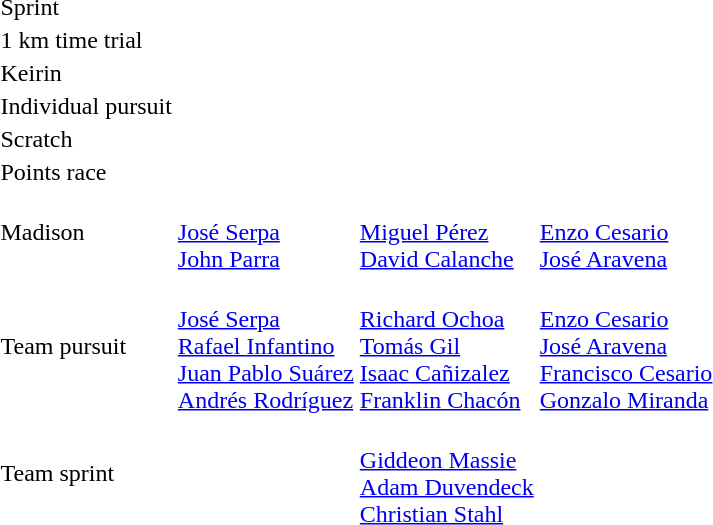<table>
<tr>
<td>Sprint</td>
<td></td>
<td></td>
<td></td>
</tr>
<tr>
<td>1 km time trial</td>
<td></td>
<td></td>
<td></td>
</tr>
<tr>
<td>Keirin</td>
<td></td>
<td></td>
<td></td>
</tr>
<tr>
<td>Individual pursuit</td>
<td></td>
<td></td>
<td></td>
</tr>
<tr>
<td>Scratch</td>
<td></td>
<td></td>
<td></td>
</tr>
<tr>
<td>Points race</td>
<td></td>
<td></td>
<td></td>
</tr>
<tr>
<td>Madison</td>
<td><br><a href='#'>José Serpa</a><br><a href='#'>John Parra</a></td>
<td><br><a href='#'>Miguel Pérez</a><br><a href='#'>David Calanche</a></td>
<td><br><a href='#'>Enzo Cesario</a><br><a href='#'>José Aravena</a></td>
</tr>
<tr>
<td>Team pursuit</td>
<td><br><a href='#'>José Serpa</a><br><a href='#'>Rafael Infantino</a><br><a href='#'>Juan Pablo Suárez</a><br><a href='#'>Andrés Rodríguez</a></td>
<td><br><a href='#'>Richard Ochoa</a><br><a href='#'>Tomás Gil</a><br><a href='#'>Isaac Cañizalez</a><br><a href='#'>Franklin Chacón</a></td>
<td><br><a href='#'>Enzo Cesario</a><br><a href='#'>José Aravena</a><br><a href='#'>Francisco Cesario</a><br><a href='#'>Gonzalo Miranda</a></td>
</tr>
<tr>
<td>Team sprint</td>
<td></td>
<td><br><a href='#'>Giddeon Massie</a><br><a href='#'>Adam Duvendeck</a><br><a href='#'>Christian Stahl</a></td>
<td></td>
</tr>
</table>
